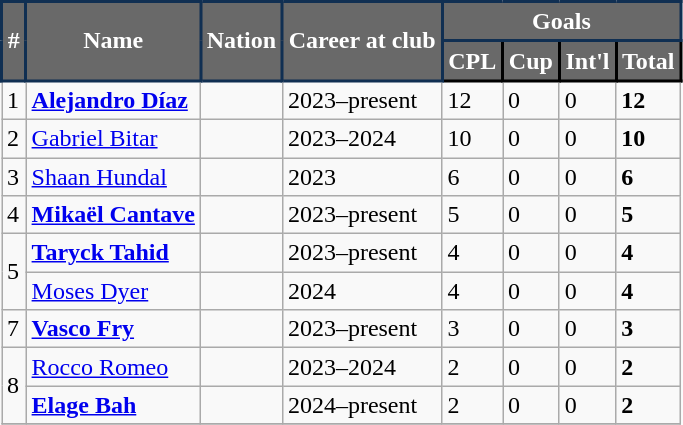<table class="wikitable sortable">
<tr>
<th rowspan="2" style="background:#696969; color:#FFF; border:2px solid #102F52;" scope="col">#</th>
<th rowspan="2" style="background:#696969; color:#FFF; border:2px solid #102F52;" scope="col">Name</th>
<th rowspan="2" style="background:#696969; color:#FFF; border:2px solid #102F52;" scope="col">Nation</th>
<th rowspan="2" style="background:#696969; color:#FFF; border:2px solid #102F52;" scope="col">Career at club</th>
<th colspan="4" style="background:#696969; color:#FFF; border:2px solid #102F52;" scope="col">Goals</th>
</tr>
<tr>
<th style="background:#696969; color:#FFF; border: 2px solid #000000;">CPL</th>
<th style="background:#696969; color:#FFF; border: 2px solid #000000;">Cup</th>
<th style="background:#696969; color:#FFF; border: 2px solid #000000;">Int'l</th>
<th style="background:#696969; color:#FFF; border: 2px solid #000000;">Total</th>
</tr>
<tr>
<td>1</td>
<td><a href='#'><strong>Alejandro Díaz</strong></a></td>
<td></td>
<td>2023–present</td>
<td>12</td>
<td>0</td>
<td>0</td>
<td><strong>12</strong></td>
</tr>
<tr>
<td>2</td>
<td><a href='#'>Gabriel Bitar</a></td>
<td></td>
<td>2023–2024</td>
<td>10</td>
<td>0</td>
<td>0</td>
<td><strong>10</strong></td>
</tr>
<tr>
<td>3</td>
<td><a href='#'>Shaan Hundal</a></td>
<td></td>
<td>2023</td>
<td>6</td>
<td>0</td>
<td>0</td>
<td><strong>6</strong></td>
</tr>
<tr>
<td>4</td>
<td><strong><a href='#'>Mikaël Cantave</a></strong></td>
<td></td>
<td>2023–present</td>
<td>5</td>
<td>0</td>
<td>0</td>
<td><strong>5</strong></td>
</tr>
<tr>
<td rowspan=2>5</td>
<td><strong><a href='#'>Taryck Tahid</a></strong></td>
<td></td>
<td>2023–present</td>
<td>4</td>
<td>0</td>
<td>0</td>
<td><strong>4</strong></td>
</tr>
<tr>
<td><a href='#'>Moses Dyer</a></td>
<td></td>
<td>2024</td>
<td>4</td>
<td>0</td>
<td>0</td>
<td><strong>4</strong></td>
</tr>
<tr>
<td>7</td>
<td><strong><a href='#'>Vasco Fry</a></strong></td>
<td></td>
<td>2023–present</td>
<td>3</td>
<td>0</td>
<td>0</td>
<td><strong>3</strong></td>
</tr>
<tr>
<td rowspan=2>8</td>
<td><a href='#'>Rocco Romeo</a></td>
<td></td>
<td>2023–2024</td>
<td>2</td>
<td>0</td>
<td>0</td>
<td><strong>2</strong></td>
</tr>
<tr>
<td><strong><a href='#'>Elage Bah</a></strong></td>
<td></td>
<td>2024–present</td>
<td>2</td>
<td>0</td>
<td>0</td>
<td><strong>2</strong></td>
</tr>
<tr>
</tr>
</table>
